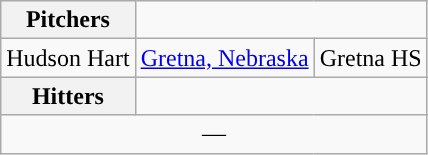<table class="wikitable">
<tr>
<th>Pitchers</th>
</tr>
<tr>
<td>Hudson Hart</td>
<td><a href='#'>Gretna, Nebraska</a></td>
<td>Gretna HS</td>
</tr>
<tr>
<th>Hitters</th>
</tr>
<tr>
<td colspan=3 align=center>—</td>
</tr>
</table>
